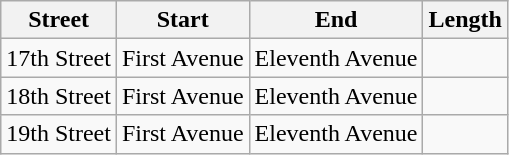<table class="wikitable">
<tr>
<th>Street</th>
<th>Start</th>
<th>End</th>
<th>Length</th>
</tr>
<tr>
<td>17th Street</td>
<td>First Avenue</td>
<td>Eleventh Avenue</td>
<td></td>
</tr>
<tr>
<td>18th Street</td>
<td>First Avenue</td>
<td>Eleventh Avenue</td>
<td></td>
</tr>
<tr>
<td>19th Street</td>
<td>First Avenue</td>
<td>Eleventh Avenue</td>
<td></td>
</tr>
</table>
